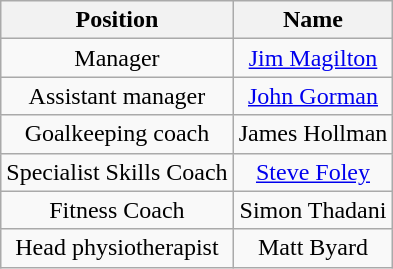<table class="wikitable" style="text-align:center">
<tr>
<th width=0%>Position</th>
<th width=0%>Name</th>
</tr>
<tr>
<td>Manager</td>
<td> <a href='#'>Jim Magilton</a></td>
</tr>
<tr>
<td>Assistant manager</td>
<td> <a href='#'>John Gorman</a></td>
</tr>
<tr>
<td>Goalkeeping coach</td>
<td> James Hollman</td>
</tr>
<tr>
<td>Specialist Skills Coach</td>
<td> <a href='#'>Steve Foley</a></td>
</tr>
<tr>
<td>Fitness Coach</td>
<td> Simon Thadani</td>
</tr>
<tr>
<td>Head physiotherapist</td>
<td> Matt Byard</td>
</tr>
</table>
